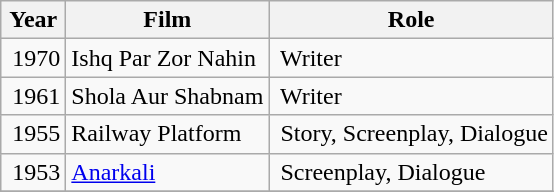<table class="wikitable sortable">
<tr>
<th>Year</th>
<th>Film</th>
<th>Role</th>
</tr>
<tr>
<td> 1970</td>
<td>Ishq Par Zor Nahin</td>
<td> Writer</td>
</tr>
<tr>
<td> 1961</td>
<td>Shola Aur Shabnam</td>
<td> Writer</td>
</tr>
<tr>
<td> 1955</td>
<td>Railway Platform</td>
<td> Story, Screenplay, Dialogue</td>
</tr>
<tr>
<td> 1953</td>
<td><a href='#'>Anarkali</a></td>
<td> Screenplay, Dialogue</td>
</tr>
<tr>
</tr>
</table>
